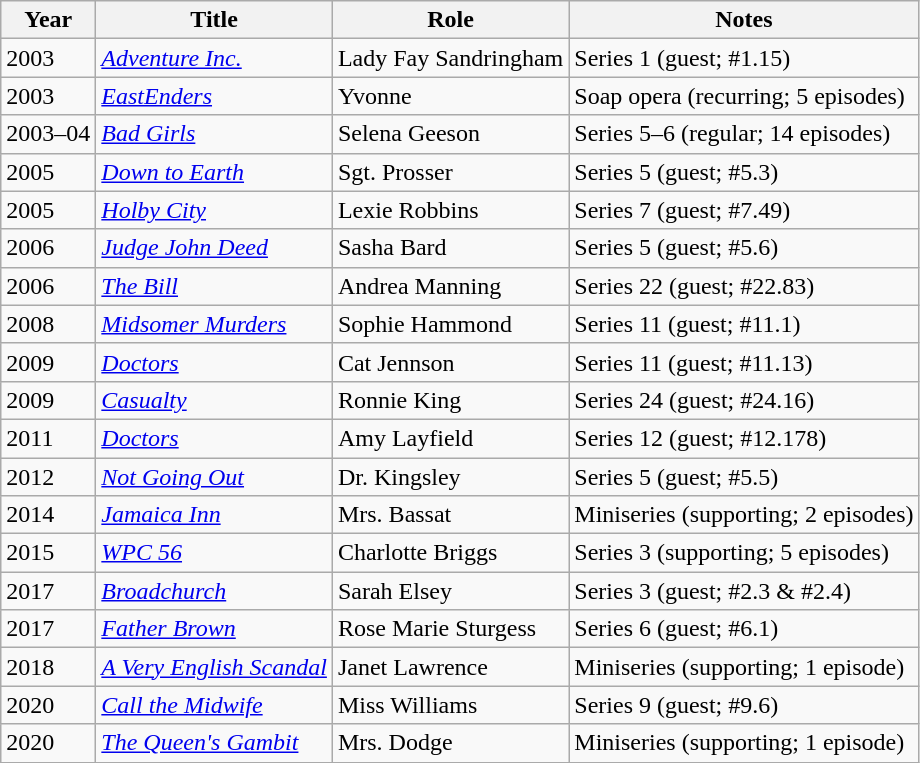<table class="wikitable">
<tr>
<th>Year</th>
<th>Title</th>
<th>Role</th>
<th>Notes</th>
</tr>
<tr>
<td>2003</td>
<td><em><a href='#'>Adventure Inc.</a></em></td>
<td>Lady Fay Sandringham</td>
<td>Series 1 (guest; #1.15)</td>
</tr>
<tr>
<td>2003</td>
<td><em><a href='#'>EastEnders</a></em></td>
<td>Yvonne</td>
<td>Soap opera (recurring; 5 episodes)</td>
</tr>
<tr>
<td>2003–04</td>
<td><em><a href='#'>Bad Girls</a></em></td>
<td>Selena Geeson</td>
<td>Series 5–6 (regular; 14 episodes)</td>
</tr>
<tr>
<td>2005</td>
<td><em><a href='#'>Down to Earth</a></em></td>
<td>Sgt. Prosser</td>
<td>Series 5 (guest; #5.3)</td>
</tr>
<tr>
<td>2005</td>
<td><em><a href='#'>Holby City</a></em></td>
<td>Lexie Robbins</td>
<td>Series 7 (guest; #7.49)</td>
</tr>
<tr>
<td>2006</td>
<td><em><a href='#'>Judge John Deed</a></em></td>
<td>Sasha Bard</td>
<td>Series 5 (guest; #5.6)</td>
</tr>
<tr>
<td>2006</td>
<td><em><a href='#'>The Bill</a></em></td>
<td>Andrea Manning</td>
<td>Series 22 (guest; #22.83)</td>
</tr>
<tr>
<td>2008</td>
<td><em><a href='#'>Midsomer Murders</a></em></td>
<td>Sophie Hammond</td>
<td>Series 11 (guest; #11.1)</td>
</tr>
<tr>
<td>2009</td>
<td><em><a href='#'>Doctors</a></em></td>
<td>Cat Jennson</td>
<td>Series 11 (guest; #11.13)</td>
</tr>
<tr>
<td>2009</td>
<td><em><a href='#'>Casualty</a></em></td>
<td>Ronnie King</td>
<td>Series 24 (guest; #24.16)</td>
</tr>
<tr>
<td>2011</td>
<td><em><a href='#'>Doctors</a></em></td>
<td>Amy Layfield</td>
<td>Series 12 (guest; #12.178)</td>
</tr>
<tr>
<td>2012</td>
<td><em><a href='#'>Not Going Out</a></em></td>
<td>Dr. Kingsley</td>
<td>Series 5 (guest; #5.5)</td>
</tr>
<tr>
<td>2014</td>
<td><em><a href='#'>Jamaica Inn</a></em></td>
<td>Mrs. Bassat</td>
<td>Miniseries (supporting; 2 episodes)</td>
</tr>
<tr>
<td>2015</td>
<td><em><a href='#'>WPC 56</a></em></td>
<td>Charlotte Briggs</td>
<td>Series 3 (supporting; 5 episodes)</td>
</tr>
<tr>
<td>2017</td>
<td><em><a href='#'>Broadchurch</a></em></td>
<td>Sarah Elsey</td>
<td>Series 3 (guest; #2.3 & #2.4)</td>
</tr>
<tr>
<td>2017</td>
<td><em><a href='#'>Father Brown</a></em></td>
<td>Rose Marie Sturgess</td>
<td>Series 6 (guest; #6.1)</td>
</tr>
<tr>
<td>2018</td>
<td><em><a href='#'>A Very English Scandal</a></em></td>
<td>Janet Lawrence</td>
<td>Miniseries (supporting; 1 episode)</td>
</tr>
<tr>
<td>2020</td>
<td><em><a href='#'>Call the Midwife</a></em></td>
<td>Miss Williams</td>
<td>Series 9 (guest; #9.6)</td>
</tr>
<tr>
<td>2020</td>
<td><em><a href='#'>The Queen's Gambit</a></em></td>
<td>Mrs. Dodge</td>
<td>Miniseries (supporting; 1 episode)</td>
</tr>
</table>
